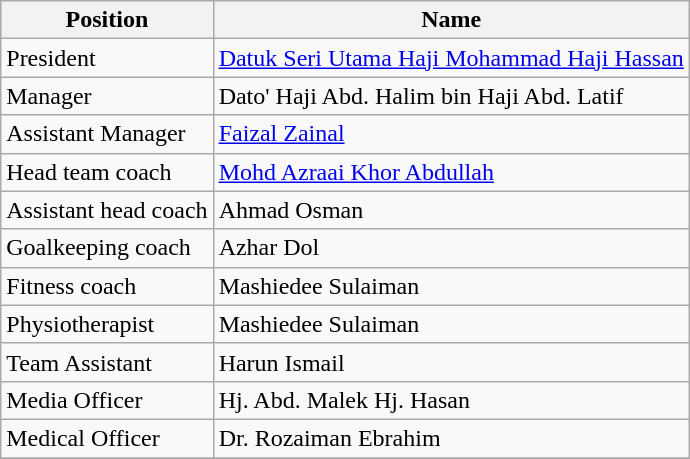<table class="wikitable">
<tr>
<th>Position</th>
<th>Name</th>
</tr>
<tr>
<td>President</td>
<td> <a href='#'>Datuk Seri Utama Haji Mohammad Haji Hassan</a></td>
</tr>
<tr>
<td>Manager</td>
<td> Dato' Haji Abd. Halim bin Haji Abd. Latif</td>
</tr>
<tr>
<td>Assistant Manager</td>
<td> <a href='#'>Faizal Zainal</a></td>
</tr>
<tr>
<td>Head team coach</td>
<td> <a href='#'>Mohd Azraai Khor Abdullah</a></td>
</tr>
<tr>
<td>Assistant head coach</td>
<td> Ahmad Osman</td>
</tr>
<tr>
<td>Goalkeeping coach</td>
<td> Azhar Dol</td>
</tr>
<tr>
<td>Fitness coach</td>
<td> Mashiedee Sulaiman</td>
</tr>
<tr>
<td>Physiotherapist</td>
<td> Mashiedee Sulaiman</td>
</tr>
<tr>
<td>Team Assistant</td>
<td> Harun Ismail</td>
</tr>
<tr>
<td>Media Officer</td>
<td> Hj. Abd. Malek Hj. Hasan</td>
</tr>
<tr>
<td>Medical Officer</td>
<td> Dr. Rozaiman Ebrahim</td>
</tr>
<tr>
</tr>
</table>
